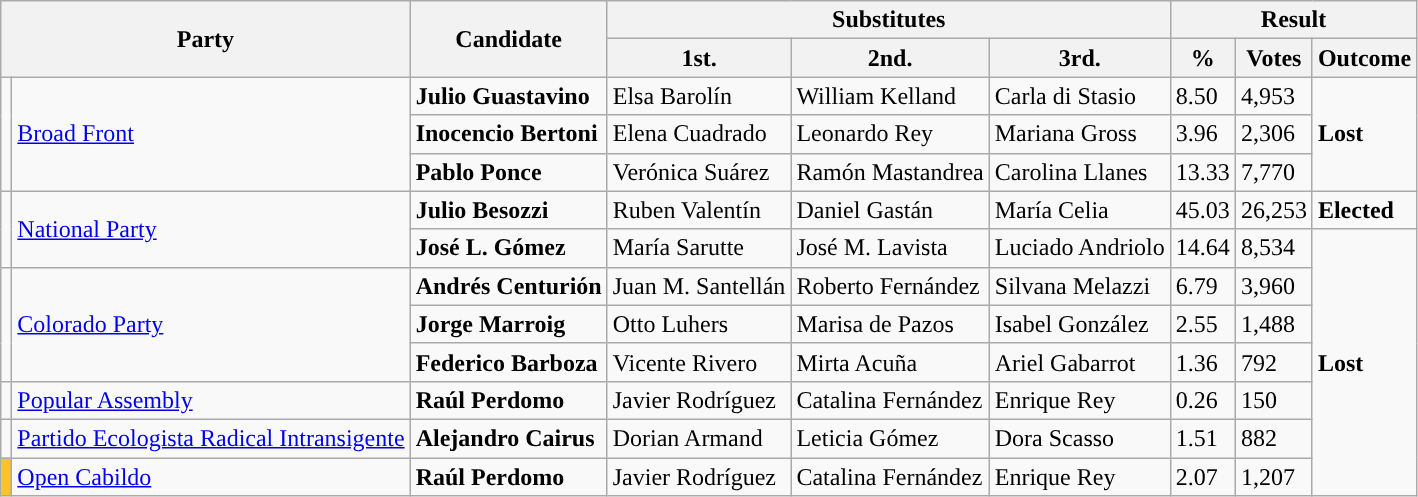<table class="wikitable">
<tr>
<th colspan="2" rowspan="2">Party</th>
<th rowspan="2">Candidate</th>
<th colspan="3">Substitutes</th>
<th colspan="3">Result</th>
</tr>
<tr>
<th>1st.</th>
<th>2nd.</th>
<th>3rd.</th>
<th>%</th>
<th>Votes</th>
<th>Outcome</th>
</tr>
<tr>
<td rowspan="3" style="background:"></td>
<td rowspan="3"><a href='#'>Broad Front</a></td>
<td><strong>Julio Guastavino</strong></td>
<td>Elsa Barolín</td>
<td>William Kelland</td>
<td>Carla di Stasio</td>
<td>8.50</td>
<td>4,953</td>
<td rowspan="3"><strong>Lost</strong> </td>
</tr>
<tr>
<td><strong>Inocencio Bertoni</strong></td>
<td>Elena Cuadrado</td>
<td>Leonardo Rey</td>
<td>Mariana Gross</td>
<td>3.96</td>
<td>2,306</td>
</tr>
<tr>
<td><strong>Pablo Ponce</strong></td>
<td>Verónica Suárez</td>
<td>Ramón Mastandrea</td>
<td>Carolina Llanes</td>
<td>13.33</td>
<td>7,770</td>
</tr>
<tr>
<td rowspan="2" style="background:"></td>
<td rowspan="2"><a href='#'>National Party</a></td>
<td><strong>Julio Besozzi</strong></td>
<td>Ruben Valentín</td>
<td>Daniel Gastán</td>
<td>María Celia</td>
<td>45.03</td>
<td>26,253</td>
<td><strong>Elected</strong> </td>
</tr>
<tr>
<td><strong>José L. Gómez</strong></td>
<td>María Sarutte</td>
<td>José M. Lavista</td>
<td>Luciado Andriolo</td>
<td>14.64</td>
<td>8,534</td>
<td rowspan="7"><strong>Lost</strong> </td>
</tr>
<tr>
<td rowspan="3" style="background:"></td>
<td rowspan="3"><a href='#'>Colorado Party</a></td>
<td><strong>Andrés Centurión</strong></td>
<td>Juan M. Santellán</td>
<td>Roberto Fernández</td>
<td>Silvana Melazzi</td>
<td>6.79</td>
<td>3,960</td>
</tr>
<tr>
<td><strong>Jorge Marroig</strong></td>
<td>Otto Luhers</td>
<td>Marisa de Pazos</td>
<td>Isabel González</td>
<td>2.55</td>
<td>1,488</td>
</tr>
<tr>
<td><strong>Federico Barboza</strong></td>
<td>Vicente Rivero</td>
<td>Mirta Acuña</td>
<td>Ariel Gabarrot</td>
<td>1.36</td>
<td>792</td>
</tr>
<tr>
<td style="background:"></td>
<td><a href='#'>Popular Assembly</a></td>
<td><strong>Raúl Perdomo</strong></td>
<td>Javier Rodríguez</td>
<td>Catalina Fernández</td>
<td>Enrique Rey</td>
<td>0.26</td>
<td>150</td>
</tr>
<tr>
<td style="background:"></td>
<td><a href='#'>Partido Ecologista Radical Intransigente</a></td>
<td><strong>Alejandro Cairus</strong></td>
<td>Dorian Armand</td>
<td>Leticia Gómez</td>
<td>Dora Scasso</td>
<td>1.51</td>
<td>882</td>
</tr>
<tr>
<td style="background:#FBC22B"></td>
<td><a href='#'>Open Cabildo</a></td>
<td><strong>Raúl Perdomo</strong></td>
<td>Javier Rodríguez</td>
<td>Catalina Fernández</td>
<td>Enrique Rey</td>
<td>2.07</td>
<td>1,207</td>
</tr>
</table>
